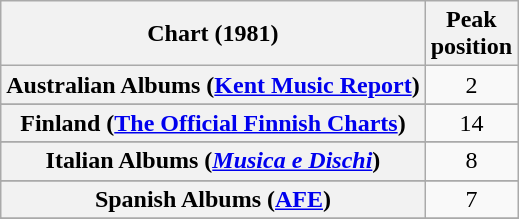<table class="wikitable sortable plainrowheaders">
<tr>
<th>Chart (1981)</th>
<th>Peak<br>position</th>
</tr>
<tr>
<th scope="row">Australian Albums (<a href='#'>Kent Music Report</a>)</th>
<td align="center">2</td>
</tr>
<tr>
</tr>
<tr>
</tr>
<tr>
</tr>
<tr>
<th scope="row">Finland (<a href='#'>The Official Finnish Charts</a>)</th>
<td align="center">14</td>
</tr>
<tr>
</tr>
<tr>
<th scope="row">Italian Albums (<em><a href='#'>Musica e Dischi</a></em>)</th>
<td align="center">8</td>
</tr>
<tr>
</tr>
<tr>
</tr>
<tr>
<th scope="row">Spanish Albums (<a href='#'>AFE</a>)</th>
<td align="center">7</td>
</tr>
<tr>
</tr>
<tr>
</tr>
<tr>
</tr>
</table>
